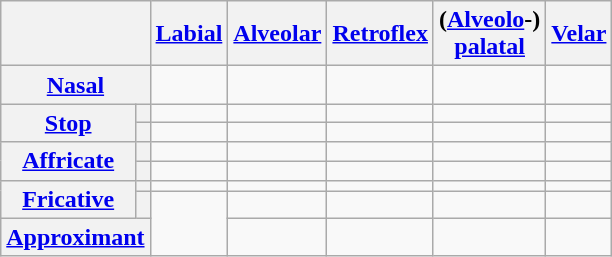<table class="wikitable" style="text-align:center">
<tr>
<th colspan="2"></th>
<th><a href='#'>Labial</a></th>
<th><a href='#'>Alveolar</a></th>
<th><a href='#'>Retroflex</a></th>
<th>(<a href='#'>Alveolo</a>-)<a href='#'><br>palatal</a></th>
<th><a href='#'>Velar</a></th>
</tr>
<tr>
<th colspan="2"><a href='#'>Nasal</a></th>
<td></td>
<td></td>
<td></td>
<td></td>
<td></td>
</tr>
<tr>
<th rowspan="2"><a href='#'>Stop</a></th>
<th><a href='#'></a></th>
<td></td>
<td></td>
<td></td>
<td></td>
<td></td>
</tr>
<tr>
<th><a href='#'></a></th>
<td></td>
<td></td>
<td></td>
<td></td>
<td></td>
</tr>
<tr>
<th rowspan="2"><a href='#'>Affricate</a></th>
<th><a href='#'></a></th>
<td></td>
<td></td>
<td></td>
<td></td>
<td></td>
</tr>
<tr>
<th><a href='#'></a></th>
<td></td>
<td></td>
<td></td>
<td></td>
<td></td>
</tr>
<tr>
<th rowspan="2"><a href='#'>Fricative</a></th>
<th><a href='#'></a></th>
<td></td>
<td></td>
<td></td>
<td></td>
<td></td>
</tr>
<tr>
<th><a href='#'></a></th>
<td rowspan="2"></td>
<td></td>
<td></td>
<td></td>
<td></td>
</tr>
<tr>
<th colspan="2"><a href='#'>Approximant</a></th>
<td></td>
<td></td>
<td></td>
<td></td>
</tr>
</table>
